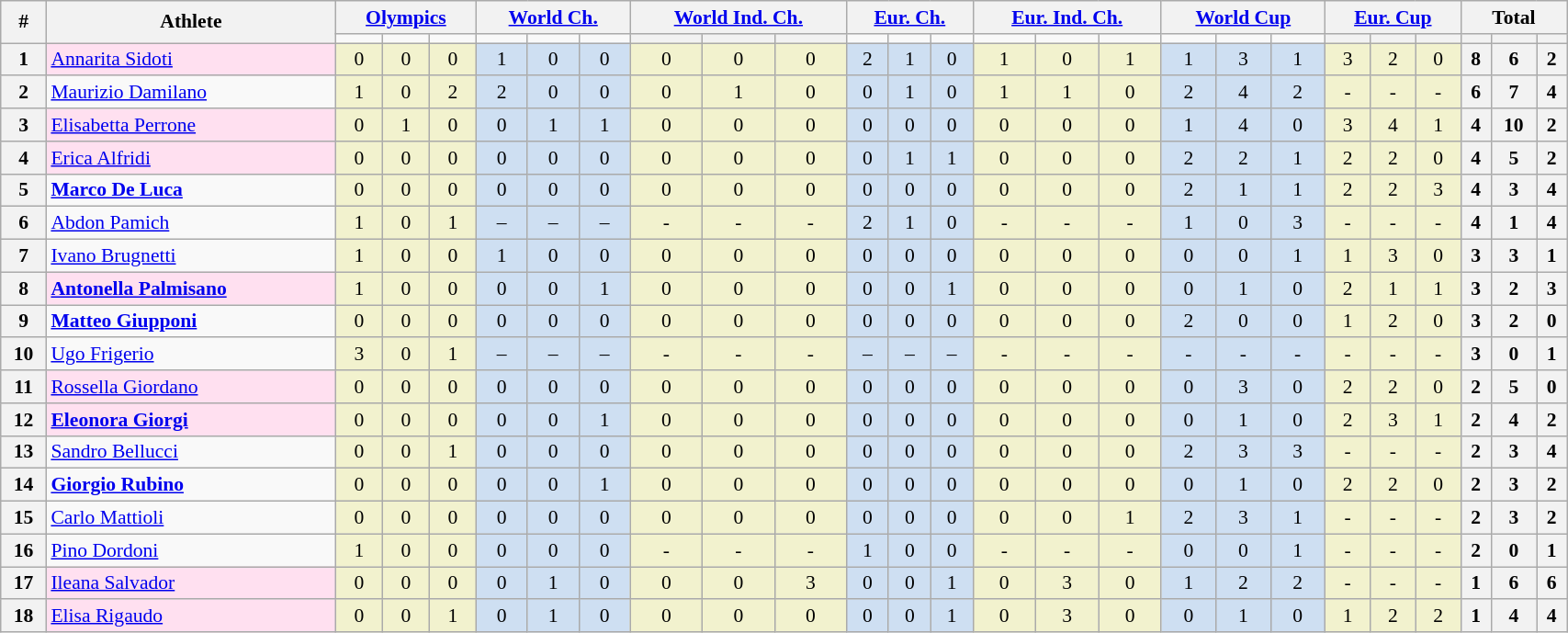<table class="wikitable" width=90% style="font-size:90%; text-align:center;">
<tr>
<th rowspan=2>#</th>
<th rowspan=2>Athlete</th>
<th colspan=3><a href='#'>Olympics</a></th>
<th colspan=3><a href='#'>World Ch.</a></th>
<th colspan=3><a href='#'>World Ind. Ch.</a></th>
<th colspan=3><a href='#'>Eur. Ch.</a></th>
<th colspan=3><a href='#'>Eur. Ind. Ch.</a></th>
<th colspan=3><a href='#'>World Cup</a></th>
<th colspan=3><a href='#'>Eur. Cup</a></th>
<th colspan=4>Total</th>
</tr>
<tr>
<td></td>
<td></td>
<td></td>
<td></td>
<td></td>
<td></td>
<th></th>
<th></th>
<th></th>
<td></td>
<td></td>
<td></td>
<td></td>
<td></td>
<td></td>
<td></td>
<td></td>
<td></td>
<th></th>
<th></th>
<th></th>
<th></th>
<th></th>
<th></th>
</tr>
<tr>
<th>1</th>
<td bgcolor=FFE0F0 align=left><a href='#'>Annarita Sidoti</a></td>
<td bgcolor=#f2f2ce>0</td>
<td bgcolor=#f2f2ce>0</td>
<td bgcolor=#f2f2ce>0</td>
<td bgcolor=#cedff2>1</td>
<td bgcolor=#cedff2>0</td>
<td bgcolor=#cedff2>0</td>
<td bgcolor=#f2f2ce>0</td>
<td bgcolor=#f2f2ce>0</td>
<td bgcolor=#f2f2ce>0</td>
<td bgcolor=#cedff2>2</td>
<td bgcolor=#cedff2>1</td>
<td bgcolor=#cedff2>0</td>
<td bgcolor=#f2f2ce>1</td>
<td bgcolor=#f2f2ce>0</td>
<td bgcolor=#f2f2ce>1</td>
<td bgcolor=#cedff2>1</td>
<td bgcolor=#cedff2>3</td>
<td bgcolor=#cedff2>1</td>
<td bgcolor=#f2f2ce>3</td>
<td bgcolor=#f2f2ce>2</td>
<td bgcolor=#f2f2ce>0</td>
<th>8</th>
<th>6</th>
<th>2</th>
</tr>
<tr>
<th>2</th>
<td align=left><a href='#'>Maurizio Damilano</a></td>
<td bgcolor=#f2f2ce>1</td>
<td bgcolor=#f2f2ce>0</td>
<td bgcolor=#f2f2ce>2</td>
<td bgcolor=#cedff2>2</td>
<td bgcolor=#cedff2>0</td>
<td bgcolor=#cedff2>0</td>
<td bgcolor=#f2f2ce>0</td>
<td bgcolor=#f2f2ce>1</td>
<td bgcolor=#f2f2ce>0</td>
<td bgcolor=#cedff2>0</td>
<td bgcolor=#cedff2>1</td>
<td bgcolor=#cedff2>0</td>
<td bgcolor=#f2f2ce>1</td>
<td bgcolor=#f2f2ce>1</td>
<td bgcolor=#f2f2ce>0</td>
<td bgcolor=#cedff2>2</td>
<td bgcolor=#cedff2>4</td>
<td bgcolor=#cedff2>2</td>
<td bgcolor=#f2f2ce>-</td>
<td bgcolor=#f2f2ce>-</td>
<td bgcolor=#f2f2ce>-</td>
<th>6</th>
<th>7</th>
<th>4</th>
</tr>
<tr>
<th>3</th>
<td bgcolor=FFE0F0 align=left><a href='#'>Elisabetta Perrone</a></td>
<td bgcolor=#f2f2ce>0</td>
<td bgcolor=#f2f2ce>1</td>
<td bgcolor=#f2f2ce>0</td>
<td bgcolor=#cedff2>0</td>
<td bgcolor=#cedff2>1</td>
<td bgcolor=#cedff2>1</td>
<td bgcolor=#f2f2ce>0</td>
<td bgcolor=#f2f2ce>0</td>
<td bgcolor=#f2f2ce>0</td>
<td bgcolor=#cedff2>0</td>
<td bgcolor=#cedff2>0</td>
<td bgcolor=#cedff2>0</td>
<td bgcolor=#f2f2ce>0</td>
<td bgcolor=#f2f2ce>0</td>
<td bgcolor=#f2f2ce>0</td>
<td bgcolor=#cedff2>1</td>
<td bgcolor=#cedff2>4</td>
<td bgcolor=#cedff2>0</td>
<td bgcolor=#f2f2ce>3</td>
<td bgcolor=#f2f2ce>4</td>
<td bgcolor=#f2f2ce>1</td>
<th>4</th>
<th>10</th>
<th>2</th>
</tr>
<tr>
<th>4</th>
<td bgcolor=FFE0F0 align=left><a href='#'>Erica Alfridi</a></td>
<td bgcolor=#f2f2ce>0</td>
<td bgcolor=#f2f2ce>0</td>
<td bgcolor=#f2f2ce>0</td>
<td bgcolor=#cedff2>0</td>
<td bgcolor=#cedff2>0</td>
<td bgcolor=#cedff2>0</td>
<td bgcolor=#f2f2ce>0</td>
<td bgcolor=#f2f2ce>0</td>
<td bgcolor=#f2f2ce>0</td>
<td bgcolor=#cedff2>0</td>
<td bgcolor=#cedff2>1</td>
<td bgcolor=#cedff2>1</td>
<td bgcolor=#f2f2ce>0</td>
<td bgcolor=#f2f2ce>0</td>
<td bgcolor=#f2f2ce>0</td>
<td bgcolor=#cedff2>2</td>
<td bgcolor=#cedff2>2</td>
<td bgcolor=#cedff2>1</td>
<td bgcolor=#f2f2ce>2</td>
<td bgcolor=#f2f2ce>2</td>
<td bgcolor=#f2f2ce>0</td>
<th>4</th>
<th>5</th>
<th>2</th>
</tr>
<tr>
<th>5</th>
<td align=left><strong><a href='#'>Marco De Luca</a></strong></td>
<td bgcolor=#f2f2ce>0</td>
<td bgcolor=#f2f2ce>0</td>
<td bgcolor=#f2f2ce>0</td>
<td bgcolor=#cedff2>0</td>
<td bgcolor=#cedff2>0</td>
<td bgcolor=#cedff2>0</td>
<td bgcolor=#f2f2ce>0</td>
<td bgcolor=#f2f2ce>0</td>
<td bgcolor=#f2f2ce>0</td>
<td bgcolor=#cedff2>0</td>
<td bgcolor=#cedff2>0</td>
<td bgcolor=#cedff2>0</td>
<td bgcolor=#f2f2ce>0</td>
<td bgcolor=#f2f2ce>0</td>
<td bgcolor=#f2f2ce>0</td>
<td bgcolor=#cedff2>2</td>
<td bgcolor=#cedff2>1</td>
<td bgcolor=#cedff2>1</td>
<td bgcolor=#f2f2ce>2</td>
<td bgcolor=#f2f2ce>2</td>
<td bgcolor=#f2f2ce>3</td>
<th>4</th>
<th>3</th>
<th>4</th>
</tr>
<tr>
<th>6</th>
<td align=left><a href='#'>Abdon Pamich</a></td>
<td bgcolor=#f2f2ce>1</td>
<td bgcolor=#f2f2ce>0</td>
<td bgcolor=#f2f2ce>1</td>
<td bgcolor=#cedff2>–</td>
<td bgcolor=#cedff2>–</td>
<td bgcolor=#cedff2>–</td>
<td bgcolor=#f2f2ce>-</td>
<td bgcolor=#f2f2ce>-</td>
<td bgcolor=#f2f2ce>-</td>
<td bgcolor=#cedff2>2</td>
<td bgcolor=#cedff2>1</td>
<td bgcolor=#cedff2>0</td>
<td bgcolor=#f2f2ce>-</td>
<td bgcolor=#f2f2ce>-</td>
<td bgcolor=#f2f2ce>-</td>
<td bgcolor=#cedff2>1</td>
<td bgcolor=#cedff2>0</td>
<td bgcolor=#cedff2>3</td>
<td bgcolor=#f2f2ce>-</td>
<td bgcolor=#f2f2ce>-</td>
<td bgcolor=#f2f2ce>-</td>
<th>4</th>
<th>1</th>
<th>4</th>
</tr>
<tr>
<th>7</th>
<td align=left><a href='#'>Ivano Brugnetti</a></td>
<td bgcolor=#f2f2ce>1</td>
<td bgcolor=#f2f2ce>0</td>
<td bgcolor=#f2f2ce>0</td>
<td bgcolor=#cedff2>1</td>
<td bgcolor=#cedff2>0</td>
<td bgcolor=#cedff2>0</td>
<td bgcolor=#f2f2ce>0</td>
<td bgcolor=#f2f2ce>0</td>
<td bgcolor=#f2f2ce>0</td>
<td bgcolor=#cedff2>0</td>
<td bgcolor=#cedff2>0</td>
<td bgcolor=#cedff2>0</td>
<td bgcolor=#f2f2ce>0</td>
<td bgcolor=#f2f2ce>0</td>
<td bgcolor=#f2f2ce>0</td>
<td bgcolor=#cedff2>0</td>
<td bgcolor=#cedff2>0</td>
<td bgcolor=#cedff2>1</td>
<td bgcolor=#f2f2ce>1</td>
<td bgcolor=#f2f2ce>3</td>
<td bgcolor=#f2f2ce>0</td>
<th>3</th>
<th>3</th>
<th>1</th>
</tr>
<tr>
<th>8</th>
<td bgcolor=FFE0F0 align=left><strong><a href='#'>Antonella Palmisano</a></strong></td>
<td bgcolor=#f2f2ce>1</td>
<td bgcolor=#f2f2ce>0</td>
<td bgcolor=#f2f2ce>0</td>
<td bgcolor=#cedff2>0</td>
<td bgcolor=#cedff2>0</td>
<td bgcolor=#cedff2>1</td>
<td bgcolor=#f2f2ce>0</td>
<td bgcolor=#f2f2ce>0</td>
<td bgcolor=#f2f2ce>0</td>
<td bgcolor=#cedff2>0</td>
<td bgcolor=#cedff2>0</td>
<td bgcolor=#cedff2>1</td>
<td bgcolor=#f2f2ce>0</td>
<td bgcolor=#f2f2ce>0</td>
<td bgcolor=#f2f2ce>0</td>
<td bgcolor=#cedff2>0</td>
<td bgcolor=#cedff2>1</td>
<td bgcolor=#cedff2>0</td>
<td bgcolor=#f2f2ce>2</td>
<td bgcolor=#f2f2ce>1</td>
<td bgcolor=#f2f2ce>1</td>
<th>3</th>
<th>2</th>
<th>3</th>
</tr>
<tr>
<th>9</th>
<td align=left><strong><a href='#'>Matteo Giupponi</a></strong></td>
<td bgcolor=#f2f2ce>0</td>
<td bgcolor=#f2f2ce>0</td>
<td bgcolor=#f2f2ce>0</td>
<td bgcolor=#cedff2>0</td>
<td bgcolor=#cedff2>0</td>
<td bgcolor=#cedff2>0</td>
<td bgcolor=#f2f2ce>0</td>
<td bgcolor=#f2f2ce>0</td>
<td bgcolor=#f2f2ce>0</td>
<td bgcolor=#cedff2>0</td>
<td bgcolor=#cedff2>0</td>
<td bgcolor=#cedff2>0</td>
<td bgcolor=#f2f2ce>0</td>
<td bgcolor=#f2f2ce>0</td>
<td bgcolor=#f2f2ce>0</td>
<td bgcolor=#cedff2>2</td>
<td bgcolor=#cedff2>0</td>
<td bgcolor=#cedff2>0</td>
<td bgcolor=#f2f2ce>1</td>
<td bgcolor=#f2f2ce>2</td>
<td bgcolor=#f2f2ce>0</td>
<th>3</th>
<th>2</th>
<th>0</th>
</tr>
<tr>
<th>10</th>
<td align=left><a href='#'>Ugo Frigerio</a></td>
<td bgcolor=#f2f2ce>3</td>
<td bgcolor=#f2f2ce>0</td>
<td bgcolor=#f2f2ce>1</td>
<td bgcolor=#cedff2>–</td>
<td bgcolor=#cedff2>–</td>
<td bgcolor=#cedff2>–</td>
<td bgcolor=#f2f2ce>-</td>
<td bgcolor=#f2f2ce>-</td>
<td bgcolor=#f2f2ce>-</td>
<td bgcolor=#cedff2>–</td>
<td bgcolor=#cedff2>–</td>
<td bgcolor=#cedff2>–</td>
<td bgcolor=#f2f2ce>-</td>
<td bgcolor=#f2f2ce>-</td>
<td bgcolor=#f2f2ce>-</td>
<td bgcolor=#cedff2>-</td>
<td bgcolor=#cedff2>-</td>
<td bgcolor=#cedff2>-</td>
<td bgcolor=#f2f2ce>-</td>
<td bgcolor=#f2f2ce>-</td>
<td bgcolor=#f2f2ce>-</td>
<th>3</th>
<th>0</th>
<th>1</th>
</tr>
<tr>
<th>11</th>
<td bgcolor=FFE0F0 align=left><a href='#'>Rossella Giordano</a></td>
<td bgcolor=#f2f2ce>0</td>
<td bgcolor=#f2f2ce>0</td>
<td bgcolor=#f2f2ce>0</td>
<td bgcolor=#cedff2>0</td>
<td bgcolor=#cedff2>0</td>
<td bgcolor=#cedff2>0</td>
<td bgcolor=#f2f2ce>0</td>
<td bgcolor=#f2f2ce>0</td>
<td bgcolor=#f2f2ce>0</td>
<td bgcolor=#cedff2>0</td>
<td bgcolor=#cedff2>0</td>
<td bgcolor=#cedff2>0</td>
<td bgcolor=#f2f2ce>0</td>
<td bgcolor=#f2f2ce>0</td>
<td bgcolor=#f2f2ce>0</td>
<td bgcolor=#cedff2>0</td>
<td bgcolor=#cedff2>3</td>
<td bgcolor=#cedff2>0</td>
<td bgcolor=#f2f2ce>2</td>
<td bgcolor=#f2f2ce>2</td>
<td bgcolor=#f2f2ce>0</td>
<th>2</th>
<th>5</th>
<th>0</th>
</tr>
<tr>
<th>12</th>
<td bgcolor=FFE0F0 align=left><strong><a href='#'>Eleonora Giorgi</a></strong></td>
<td bgcolor=#f2f2ce>0</td>
<td bgcolor=#f2f2ce>0</td>
<td bgcolor=#f2f2ce>0</td>
<td bgcolor=#cedff2>0</td>
<td bgcolor=#cedff2>0</td>
<td bgcolor=#cedff2>1</td>
<td bgcolor=#f2f2ce>0</td>
<td bgcolor=#f2f2ce>0</td>
<td bgcolor=#f2f2ce>0</td>
<td bgcolor=#cedff2>0</td>
<td bgcolor=#cedff2>0</td>
<td bgcolor=#cedff2>0</td>
<td bgcolor=#f2f2ce>0</td>
<td bgcolor=#f2f2ce>0</td>
<td bgcolor=#f2f2ce>0</td>
<td bgcolor=#cedff2>0</td>
<td bgcolor=#cedff2>1</td>
<td bgcolor=#cedff2>0</td>
<td bgcolor=#f2f2ce>2</td>
<td bgcolor=#f2f2ce>3</td>
<td bgcolor=#f2f2ce>1</td>
<th>2</th>
<th>4</th>
<th>2</th>
</tr>
<tr>
<th>13</th>
<td align=left><a href='#'>Sandro Bellucci</a></td>
<td bgcolor=#f2f2ce>0</td>
<td bgcolor=#f2f2ce>0</td>
<td bgcolor=#f2f2ce>1</td>
<td bgcolor=#cedff2>0</td>
<td bgcolor=#cedff2>0</td>
<td bgcolor=#cedff2>0</td>
<td bgcolor=#f2f2ce>0</td>
<td bgcolor=#f2f2ce>0</td>
<td bgcolor=#f2f2ce>0</td>
<td bgcolor=#cedff2>0</td>
<td bgcolor=#cedff2>0</td>
<td bgcolor=#cedff2>0</td>
<td bgcolor=#f2f2ce>0</td>
<td bgcolor=#f2f2ce>0</td>
<td bgcolor=#f2f2ce>0</td>
<td bgcolor=#cedff2>2</td>
<td bgcolor=#cedff2>3</td>
<td bgcolor=#cedff2>3</td>
<td bgcolor=#f2f2ce>-</td>
<td bgcolor=#f2f2ce>-</td>
<td bgcolor=#f2f2ce>-</td>
<th>2</th>
<th>3</th>
<th>4</th>
</tr>
<tr>
<th>14</th>
<td align=left><strong><a href='#'>Giorgio Rubino</a></strong></td>
<td bgcolor=#f2f2ce>0</td>
<td bgcolor=#f2f2ce>0</td>
<td bgcolor=#f2f2ce>0</td>
<td bgcolor=#cedff2>0</td>
<td bgcolor=#cedff2>0</td>
<td bgcolor=#cedff2>1</td>
<td bgcolor=#f2f2ce>0</td>
<td bgcolor=#f2f2ce>0</td>
<td bgcolor=#f2f2ce>0</td>
<td bgcolor=#cedff2>0</td>
<td bgcolor=#cedff2>0</td>
<td bgcolor=#cedff2>0</td>
<td bgcolor=#f2f2ce>0</td>
<td bgcolor=#f2f2ce>0</td>
<td bgcolor=#f2f2ce>0</td>
<td bgcolor=#cedff2>0</td>
<td bgcolor=#cedff2>1</td>
<td bgcolor=#cedff2>0</td>
<td bgcolor=#f2f2ce>2</td>
<td bgcolor=#f2f2ce>2</td>
<td bgcolor=#f2f2ce>0</td>
<th>2</th>
<th>3</th>
<th>2</th>
</tr>
<tr>
<th>15</th>
<td align=left><a href='#'>Carlo Mattioli</a></td>
<td bgcolor=#f2f2ce>0</td>
<td bgcolor=#f2f2ce>0</td>
<td bgcolor=#f2f2ce>0</td>
<td bgcolor=#cedff2>0</td>
<td bgcolor=#cedff2>0</td>
<td bgcolor=#cedff2>0</td>
<td bgcolor=#f2f2ce>0</td>
<td bgcolor=#f2f2ce>0</td>
<td bgcolor=#f2f2ce>0</td>
<td bgcolor=#cedff2>0</td>
<td bgcolor=#cedff2>0</td>
<td bgcolor=#cedff2>0</td>
<td bgcolor=#f2f2ce>0</td>
<td bgcolor=#f2f2ce>0</td>
<td bgcolor=#f2f2ce>1</td>
<td bgcolor=#cedff2>2</td>
<td bgcolor=#cedff2>3</td>
<td bgcolor=#cedff2>1</td>
<td bgcolor=#f2f2ce>-</td>
<td bgcolor=#f2f2ce>-</td>
<td bgcolor=#f2f2ce>-</td>
<th>2</th>
<th>3</th>
<th>2</th>
</tr>
<tr>
<th>16</th>
<td align=left><a href='#'>Pino Dordoni</a></td>
<td bgcolor=#f2f2ce>1</td>
<td bgcolor=#f2f2ce>0</td>
<td bgcolor=#f2f2ce>0</td>
<td bgcolor=#cedff2>0</td>
<td bgcolor=#cedff2>0</td>
<td bgcolor=#cedff2>0</td>
<td bgcolor=#f2f2ce>-</td>
<td bgcolor=#f2f2ce>-</td>
<td bgcolor=#f2f2ce>-</td>
<td bgcolor=#cedff2>1</td>
<td bgcolor=#cedff2>0</td>
<td bgcolor=#cedff2>0</td>
<td bgcolor=#f2f2ce>-</td>
<td bgcolor=#f2f2ce>-</td>
<td bgcolor=#f2f2ce>-</td>
<td bgcolor=#cedff2>0</td>
<td bgcolor=#cedff2>0</td>
<td bgcolor=#cedff2>1</td>
<td bgcolor=#f2f2ce>-</td>
<td bgcolor=#f2f2ce>-</td>
<td bgcolor=#f2f2ce>-</td>
<th>2</th>
<th>0</th>
<th>1</th>
</tr>
<tr>
<th>17</th>
<td bgcolor=FFE0F0 align=left><a href='#'>Ileana Salvador</a></td>
<td bgcolor=#f2f2ce>0</td>
<td bgcolor=#f2f2ce>0</td>
<td bgcolor=#f2f2ce>0</td>
<td bgcolor=#cedff2>0</td>
<td bgcolor=#cedff2>1</td>
<td bgcolor=#cedff2>0</td>
<td bgcolor=#f2f2ce>0</td>
<td bgcolor=#f2f2ce>0</td>
<td bgcolor=#f2f2ce>3</td>
<td bgcolor=#cedff2>0</td>
<td bgcolor=#cedff2>0</td>
<td bgcolor=#cedff2>1</td>
<td bgcolor=#f2f2ce>0</td>
<td bgcolor=#f2f2ce>3</td>
<td bgcolor=#f2f2ce>0</td>
<td bgcolor=#cedff2>1</td>
<td bgcolor=#cedff2>2</td>
<td bgcolor=#cedff2>2</td>
<td bgcolor=#f2f2ce>-</td>
<td bgcolor=#f2f2ce>-</td>
<td bgcolor=#f2f2ce>-</td>
<th>1</th>
<th>6</th>
<th>6</th>
</tr>
<tr>
<th>18</th>
<td bgcolor=FFE0F0 align=left><a href='#'>Elisa Rigaudo</a></td>
<td bgcolor=#f2f2ce>0</td>
<td bgcolor=#f2f2ce>0</td>
<td bgcolor=#f2f2ce>1</td>
<td bgcolor=#cedff2>0</td>
<td bgcolor=#cedff2>1</td>
<td bgcolor=#cedff2>0</td>
<td bgcolor=#f2f2ce>0</td>
<td bgcolor=#f2f2ce>0</td>
<td bgcolor=#f2f2ce>0</td>
<td bgcolor=#cedff2>0</td>
<td bgcolor=#cedff2>0</td>
<td bgcolor=#cedff2>1</td>
<td bgcolor=#f2f2ce>0</td>
<td bgcolor=#f2f2ce>3</td>
<td bgcolor=#f2f2ce>0</td>
<td bgcolor=#cedff2>0</td>
<td bgcolor=#cedff2>1</td>
<td bgcolor=#cedff2>0</td>
<td bgcolor=#f2f2ce>1</td>
<td bgcolor=#f2f2ce>2</td>
<td bgcolor=#f2f2ce>2</td>
<th>1</th>
<th>4</th>
<th>4</th>
</tr>
</table>
